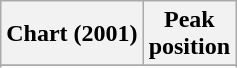<table class="wikitable sortable plainrowheaders" style="text-align:center">
<tr>
<th scope="col">Chart (2001)</th>
<th scope="col">Peak<br>position</th>
</tr>
<tr>
</tr>
<tr>
</tr>
</table>
